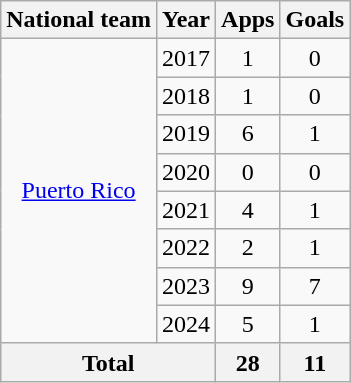<table class="wikitable" style="text-align:center">
<tr>
<th>National team</th>
<th>Year</th>
<th>Apps</th>
<th>Goals</th>
</tr>
<tr>
<td rowspan="8"><a href='#'>Puerto Rico</a></td>
<td>2017</td>
<td>1</td>
<td>0</td>
</tr>
<tr>
<td>2018</td>
<td>1</td>
<td>0</td>
</tr>
<tr>
<td>2019</td>
<td>6</td>
<td>1</td>
</tr>
<tr>
<td>2020</td>
<td>0</td>
<td>0</td>
</tr>
<tr>
<td>2021</td>
<td>4</td>
<td>1</td>
</tr>
<tr>
<td>2022</td>
<td>2</td>
<td>1</td>
</tr>
<tr>
<td>2023</td>
<td>9</td>
<td>7</td>
</tr>
<tr>
<td>2024</td>
<td>5</td>
<td>1</td>
</tr>
<tr>
<th colspan="2">Total</th>
<th>28</th>
<th>11</th>
</tr>
</table>
